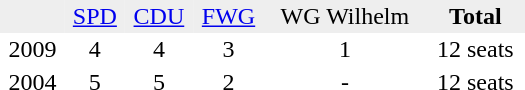<table border="0" cellpadding="2" cellspacing="0" width="350">
<tr bgcolor="#eeeeee" align="center">
<td></td>
<td><a href='#'>SPD</a></td>
<td><a href='#'>CDU</a></td>
<td><a href='#'>FWG</a></td>
<td>WG Wilhelm</td>
<td><strong>Total</strong></td>
</tr>
<tr align="center">
<td>2009</td>
<td>4</td>
<td>4</td>
<td>3</td>
<td>1</td>
<td>12 seats</td>
</tr>
<tr align="center">
<td>2004</td>
<td>5</td>
<td>5</td>
<td>2</td>
<td>-</td>
<td>12 seats</td>
</tr>
</table>
